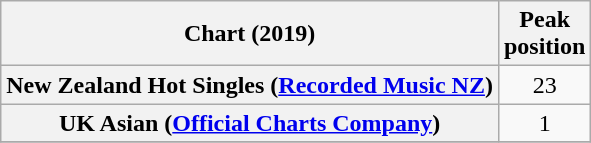<table class="wikitable sortable plainrowheaders" style="text-align:center">
<tr>
<th scope="col">Chart (2019)</th>
<th scope="col">Peak<br>position</th>
</tr>
<tr>
<th scope="row">New Zealand Hot Singles (<a href='#'>Recorded Music NZ</a>)</th>
<td>23</td>
</tr>
<tr>
<th scope="row">UK Asian (<a href='#'>Official Charts Company</a>)</th>
<td>1</td>
</tr>
<tr>
</tr>
</table>
